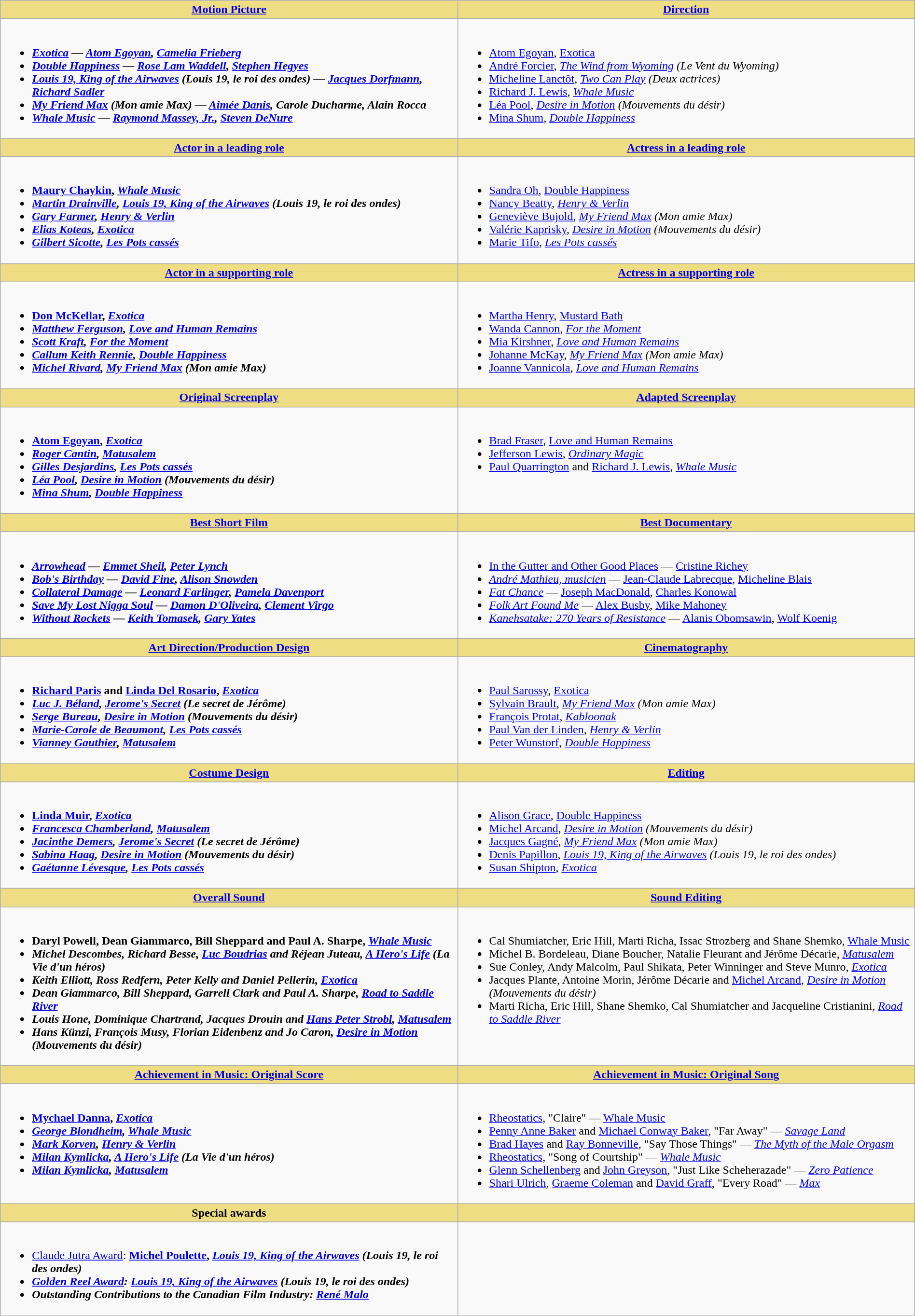<table class=wikitable width="100%">
<tr>
<th style="background:#EEDD82; width:50%"><a href='#'>Motion Picture</a></th>
<th style="background:#EEDD82; width:50%"><a href='#'>Direction</a></th>
</tr>
<tr>
<td valign="top"><br><ul><li> <strong><em><a href='#'>Exotica</a><em> — <a href='#'>Atom Egoyan</a>, <a href='#'>Camelia Frieberg</a><strong></li><li></em><a href='#'>Double Happiness</a><em> — <a href='#'>Rose Lam Waddell</a>, <a href='#'>Stephen Hegyes</a></li><li></em><a href='#'>Louis 19, King of the Airwaves</a> (Louis 19, le roi des ondes)<em> — <a href='#'>Jacques Dorfmann</a>, <a href='#'>Richard Sadler</a></li><li></em><a href='#'>My Friend Max</a> (Mon amie Max)<em> — <a href='#'>Aimée Danis</a>, Carole Ducharme, Alain Rocca</li><li></em><a href='#'>Whale Music</a><em> — <a href='#'>Raymond Massey, Jr.</a>, <a href='#'>Steven DeNure</a></li></ul></td>
<td valign="top"><br><ul><li> </strong><a href='#'>Atom Egoyan</a>, </em><a href='#'>Exotica</a></em></strong></li><li><a href='#'>André Forcier</a>, <em><a href='#'>The Wind from Wyoming</a> (Le Vent du Wyoming)</em></li><li><a href='#'>Micheline Lanctôt</a>, <em><a href='#'>Two Can Play</a> (Deux actrices)</em></li><li><a href='#'>Richard J. Lewis</a>, <em><a href='#'>Whale Music</a></em></li><li><a href='#'>Léa Pool</a>, <em><a href='#'>Desire in Motion</a> (Mouvements du désir)</em></li><li><a href='#'>Mina Shum</a>, <em><a href='#'>Double Happiness</a></em></li></ul></td>
</tr>
<tr>
<th style="background:#EEDD82; width:50%"><a href='#'>Actor in a leading role</a></th>
<th style="background:#EEDD82; width:50%"><a href='#'>Actress in a leading role</a></th>
</tr>
<tr>
<td valign="top"><br><ul><li> <strong><a href='#'>Maury Chaykin</a>, <em><a href='#'>Whale Music</a><strong><em></li><li><a href='#'>Martin Drainville</a>, </em><a href='#'>Louis 19, King of the Airwaves</a> (Louis 19, le roi des ondes)<em></li><li><a href='#'>Gary Farmer</a>, </em><a href='#'>Henry & Verlin</a><em></li><li><a href='#'>Elias Koteas</a>, </em><a href='#'>Exotica</a><em></li><li><a href='#'>Gilbert Sicotte</a>, </em><a href='#'>Les Pots cassés</a><em></li></ul></td>
<td valign="top"><br><ul><li> </strong><a href='#'>Sandra Oh</a>, </em><a href='#'>Double Happiness</a></em></strong></li><li><a href='#'>Nancy Beatty</a>, <em><a href='#'>Henry & Verlin</a></em></li><li><a href='#'>Geneviève Bujold</a>, <em><a href='#'>My Friend Max</a> (Mon amie Max)</em></li><li><a href='#'>Valérie Kaprisky</a>, <em><a href='#'>Desire in Motion</a> (Mouvements du désir)</em></li><li><a href='#'>Marie Tifo</a>, <em><a href='#'>Les Pots cassés</a></em></li></ul></td>
</tr>
<tr>
<th style="background:#EEDD82; width:50%"><a href='#'>Actor in a supporting role</a></th>
<th style="background:#EEDD82; width:50%"><a href='#'>Actress in a supporting role</a></th>
</tr>
<tr>
<td valign="top"><br><ul><li> <strong><a href='#'>Don McKellar</a>, <em><a href='#'>Exotica</a><strong><em></li><li><a href='#'>Matthew Ferguson</a>, </em><a href='#'>Love and Human Remains</a><em></li><li><a href='#'>Scott Kraft</a>, </em><a href='#'>For the Moment</a><em></li><li><a href='#'>Callum Keith Rennie</a>, </em><a href='#'>Double Happiness</a><em></li><li><a href='#'>Michel Rivard</a>, </em><a href='#'>My Friend Max</a> (Mon amie Max)<em></li></ul></td>
<td valign="top"><br><ul><li> </strong><a href='#'>Martha Henry</a>, </em><a href='#'>Mustard Bath</a></em></strong></li><li><a href='#'>Wanda Cannon</a>, <em><a href='#'>For the Moment</a></em></li><li><a href='#'>Mia Kirshner</a>, <em><a href='#'>Love and Human Remains</a></em></li><li><a href='#'>Johanne McKay</a>, <em><a href='#'>My Friend Max</a> (Mon amie Max)</em></li><li><a href='#'>Joanne Vannicola</a>, <em><a href='#'>Love and Human Remains</a></em></li></ul></td>
</tr>
<tr>
<th style="background:#EEDD82; width:50%"><a href='#'>Original Screenplay</a></th>
<th style="background:#EEDD82; width:50%"><a href='#'>Adapted Screenplay</a></th>
</tr>
<tr>
<td valign="top"><br><ul><li> <strong><a href='#'>Atom Egoyan</a>, <em><a href='#'>Exotica</a><strong><em></li><li><a href='#'>Roger Cantin</a>, </em><a href='#'>Matusalem</a><em></li><li><a href='#'>Gilles Desjardins</a>, </em><a href='#'>Les Pots cassés</a><em></li><li><a href='#'>Léa Pool</a>, </em><a href='#'>Desire in Motion</a> (Mouvements du désir)<em></li><li><a href='#'>Mina Shum</a>, </em><a href='#'>Double Happiness</a><em></li></ul></td>
<td valign="top"><br><ul><li> </strong><a href='#'>Brad Fraser</a>, </em><a href='#'>Love and Human Remains</a></em></strong></li><li><a href='#'>Jefferson Lewis</a>, <em><a href='#'>Ordinary Magic</a></em></li><li><a href='#'>Paul Quarrington</a> and <a href='#'>Richard J. Lewis</a>, <em><a href='#'>Whale Music</a></em></li></ul></td>
</tr>
<tr>
<th style="background:#EEDD82; width:50%"><a href='#'>Best Short Film</a></th>
<th style="background:#EEDD82; width:50%"><a href='#'>Best Documentary</a></th>
</tr>
<tr>
<td valign="top"><br><ul><li> <strong><em><a href='#'>Arrowhead</a><em> — <a href='#'>Emmet Sheil</a>, <a href='#'>Peter Lynch</a><strong></li><li></em><a href='#'>Bob's Birthday</a><em> — <a href='#'>David Fine</a>, <a href='#'>Alison Snowden</a></li><li></em><a href='#'>Collateral Damage</a><em> — <a href='#'>Leonard Farlinger</a>, <a href='#'>Pamela Davenport</a></li><li></em><a href='#'>Save My Lost Nigga Soul</a><em> — <a href='#'>Damon D'Oliveira</a>, <a href='#'>Clement Virgo</a></li><li></em><a href='#'>Without Rockets</a><em> — <a href='#'>Keith Tomasek</a>, <a href='#'>Gary Yates</a></li></ul></td>
<td valign="top"><br><ul><li> </em></strong><a href='#'>In the Gutter and Other Good Places</a></em> — <a href='#'>Cristine Richey</a></strong></li><li><em><a href='#'>André Mathieu, musicien</a></em> — <a href='#'>Jean-Claude Labrecque</a>, <a href='#'>Micheline Blais</a></li><li><em><a href='#'>Fat Chance</a></em> — <a href='#'>Joseph MacDonald</a>, <a href='#'>Charles Konowal</a></li><li><em><a href='#'>Folk Art Found Me</a></em> — <a href='#'>Alex Busby</a>, <a href='#'>Mike Mahoney</a></li><li><em><a href='#'>Kanehsatake: 270 Years of Resistance</a></em> — <a href='#'>Alanis Obomsawin</a>, <a href='#'>Wolf Koenig</a></li></ul></td>
</tr>
<tr>
<th style="background:#EEDD82; width:50%"><a href='#'>Art Direction/Production Design</a></th>
<th style="background:#EEDD82; width:50%"><a href='#'>Cinematography</a></th>
</tr>
<tr>
<td valign="top"><br><ul><li> <strong><a href='#'>Richard Paris</a> and <a href='#'>Linda Del Rosario</a>, <em><a href='#'>Exotica</a><strong><em></li><li><a href='#'>Luc J. Béland</a>, </em><a href='#'>Jerome's Secret</a> (Le secret de Jérôme)<em></li><li><a href='#'>Serge Bureau</a>, </em><a href='#'>Desire in Motion</a> (Mouvements du désir)<em></li><li><a href='#'>Marie-Carole de Beaumont</a>, </em><a href='#'>Les Pots cassés</a><em></li><li><a href='#'>Vianney Gauthier</a>, </em><a href='#'>Matusalem</a><em></li></ul></td>
<td valign="top"><br><ul><li> </strong><a href='#'>Paul Sarossy</a>, </em><a href='#'>Exotica</a></em></strong></li><li><a href='#'>Sylvain Brault</a>, <em><a href='#'>My Friend Max</a> (Mon amie Max)</em></li><li><a href='#'>François Protat</a>, <em><a href='#'>Kabloonak</a></em></li><li><a href='#'>Paul Van der Linden</a>, <em><a href='#'>Henry & Verlin</a></em></li><li><a href='#'>Peter Wunstorf</a>, <em><a href='#'>Double Happiness</a></em></li></ul></td>
</tr>
<tr>
<th style="background:#EEDD82; width:50%"><a href='#'>Costume Design</a></th>
<th style="background:#EEDD82; width:50%"><a href='#'>Editing</a></th>
</tr>
<tr>
<td valign="top"><br><ul><li> <strong><a href='#'>Linda Muir</a>, <em><a href='#'>Exotica</a><strong><em></li><li><a href='#'>Francesca Chamberland</a>, </em><a href='#'>Matusalem</a><em></li><li><a href='#'>Jacinthe Demers</a>, </em><a href='#'>Jerome's Secret</a> (Le secret de Jérôme)<em></li><li><a href='#'>Sabina Haag</a>, </em><a href='#'>Desire in Motion</a> (Mouvements du désir)<em></li><li><a href='#'>Gaétanne Lévesque</a>, </em><a href='#'>Les Pots cassés</a><em></li></ul></td>
<td valign="top"><br><ul><li> </strong><a href='#'>Alison Grace</a>, </em><a href='#'>Double Happiness</a></em></strong></li><li><a href='#'>Michel Arcand</a>, <em><a href='#'>Desire in Motion</a> (Mouvements du désir)</em></li><li><a href='#'>Jacques Gagné</a>, <em><a href='#'>My Friend Max</a> (Mon amie Max)</em></li><li><a href='#'>Denis Papillon</a>, <em><a href='#'>Louis 19, King of the Airwaves</a> (Louis 19, le roi des ondes)</em></li><li><a href='#'>Susan Shipton</a>, <em><a href='#'>Exotica</a></em></li></ul></td>
</tr>
<tr>
<th style="background:#EEDD82; width:50%"><a href='#'>Overall Sound</a></th>
<th style="background:#EEDD82; width:50%"><a href='#'>Sound Editing</a></th>
</tr>
<tr>
<td valign="top"><br><ul><li> <strong>Daryl Powell, Dean Giammarco, Bill Sheppard and Paul A. Sharpe, <em><a href='#'>Whale Music</a><strong><em></li><li>Michel Descombes, Richard Besse, <a href='#'>Luc Boudrias</a> and Réjean Juteau, </em><a href='#'>A Hero's Life</a> (La Vie d'un héros)<em></li><li>Keith Elliott, Ross Redfern, Peter Kelly and Daniel Pellerin, </em><a href='#'>Exotica</a><em></li><li>Dean Giammarco, Bill Sheppard, Garrell Clark and Paul A. Sharpe, </em><a href='#'>Road to Saddle River</a><em></li><li>Louis Hone, Dominique Chartrand, Jacques Drouin and <a href='#'>Hans Peter Strobl</a>, </em><a href='#'>Matusalem</a><em></li><li>Hans Künzi, François Musy, Florian Eidenbenz and Jo Caron, </em><a href='#'>Desire in Motion</a> (Mouvements du désir)<em></li></ul></td>
<td valign="top"><br><ul><li> </strong>Cal Shumiatcher, Eric Hill, Marti Richa, Issac Strozberg and Shane Shemko, </em><a href='#'>Whale Music</a></em></strong></li><li>Michel B. Bordeleau, Diane Boucher, Natalie Fleurant and Jérôme Décarie, <em><a href='#'>Matusalem</a></em></li><li>Sue Conley, Andy Malcolm, Paul Shikata, Peter Winninger and Steve Munro, <em><a href='#'>Exotica</a></em></li><li>Jacques Plante, Antoine Morin, Jérôme Décarie and <a href='#'>Michel Arcand</a>, <em><a href='#'>Desire in Motion</a> (Mouvements du désir)</em></li><li>Marti Richa, Eric Hill, Shane Shemko, Cal Shumiatcher and Jacqueline Cristianini, <em><a href='#'>Road to Saddle River</a></em></li></ul></td>
</tr>
<tr>
<th style="background:#EEDD82; width:50%"><a href='#'>Achievement in Music: Original Score</a></th>
<th style="background:#EEDD82; width:50%"><a href='#'>Achievement in Music: Original Song</a></th>
</tr>
<tr>
<td valign="top"><br><ul><li> <strong><a href='#'>Mychael Danna</a>, <em><a href='#'>Exotica</a><strong><em></li><li><a href='#'>George Blondheim</a>, </em><a href='#'>Whale Music</a><em></li><li><a href='#'>Mark Korven</a>, </em><a href='#'>Henry & Verlin</a><em></li><li><a href='#'>Milan Kymlicka</a>, </em><a href='#'>A Hero's Life</a> (La Vie d'un héros)<em></li><li><a href='#'>Milan Kymlicka</a>, </em><a href='#'>Matusalem</a><em></li></ul></td>
<td valign="top"><br><ul><li> </strong><a href='#'>Rheostatics</a>, "Claire" — </em><a href='#'>Whale Music</a></em></strong></li><li><a href='#'>Penny Anne Baker</a> and <a href='#'>Michael Conway Baker</a>, "Far Away" — <em><a href='#'>Savage Land</a></em></li><li><a href='#'>Brad Hayes</a> and <a href='#'>Ray Bonneville</a>, "Say Those Things" — <em><a href='#'>The Myth of the Male Orgasm</a></em></li><li><a href='#'>Rheostatics</a>, "Song of Courtship" — <em><a href='#'>Whale Music</a></em></li><li><a href='#'>Glenn Schellenberg</a> and <a href='#'>John Greyson</a>, "Just Like Scheherazade" — <em><a href='#'>Zero Patience</a></em></li><li><a href='#'>Shari Ulrich</a>, <a href='#'>Graeme Coleman</a> and <a href='#'>David Graff</a>, "Every Road" — <em><a href='#'>Max</a></em></li></ul></td>
</tr>
<tr>
<th style="background:#EEDD82; width:50%">Special awards</th>
<th style="background:#EEDD82; width:50%"></th>
</tr>
<tr>
<td valign="top"><br><ul><li><a href='#'>Claude Jutra Award</a>: <strong><a href='#'>Michel Poulette</a>, <em><a href='#'>Louis 19, King of the Airwaves</a> (Louis 19, le roi des ondes)<strong><em></li><li><a href='#'>Golden Reel Award</a>: </em></strong><a href='#'>Louis 19, King of the Airwaves</a> (Louis 19, le roi des ondes)<strong><em></li><li>Outstanding Contributions to the Canadian Film Industry: </strong><a href='#'>René Malo</a><strong></li></ul></td>
<td valign="top"></td>
</tr>
</table>
